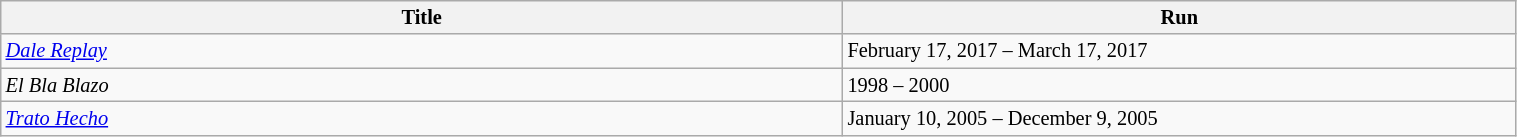<table class="wikitable sortable" style="width:80%; font-size:85%;">
<tr>
<th style="width:25%;">Title</th>
<th style="width:20%;">Run</th>
</tr>
<tr>
<td><em><a href='#'>Dale Replay</a></em></td>
<td>February 17, 2017 – March 17, 2017</td>
</tr>
<tr>
<td><em>El Bla Blazo</em></td>
<td>1998 – 2000</td>
</tr>
<tr>
<td><em><a href='#'>Trato Hecho</a></em></td>
<td>January 10, 2005 – December 9, 2005</td>
</tr>
</table>
